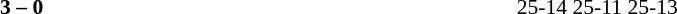<table width=100% cellspacing=1>
<tr>
<th width=20%></th>
<th width=12%></th>
<th width=20%></th>
<th width=33%></th>
<td></td>
</tr>
<tr style=font-size:90%>
<td align=right><strong></strong></td>
<td align=center><strong>3 – 0</strong></td>
<td></td>
<td>25-14 25-11 25-13</td>
</tr>
</table>
